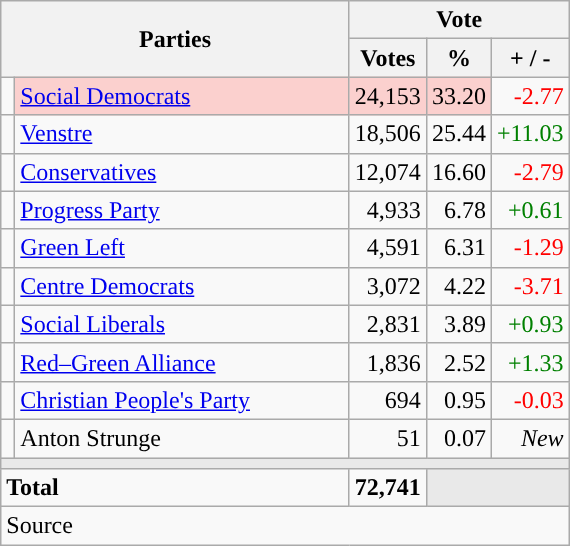<table class="wikitable" style="text-align:right;">
<tr>
<th style="text-align:centre;" rowspan="2" colspan="2" width="225">Parties</th>
<th colspan="3">Vote</th>
</tr>
<tr>
<th width="15">Votes</th>
<th width="15">%</th>
<th width="15">+ / -</th>
</tr>
<tr>
<td width="2" style="color:inherit;background:"></td>
<td bgcolor=#fbd0ce  align="left"><a href='#'>Social Democrats</a></td>
<td bgcolor=#fbd0ce>24,153</td>
<td bgcolor=#fbd0ce>33.20</td>
<td style=color:red;>-2.77</td>
</tr>
<tr>
<td width="2" style="color:inherit;background:"></td>
<td align="left"><a href='#'>Venstre</a></td>
<td>18,506</td>
<td>25.44</td>
<td style=color:green;>+11.03</td>
</tr>
<tr>
<td width="2" style="color:inherit;background:"></td>
<td align="left"><a href='#'>Conservatives</a></td>
<td>12,074</td>
<td>16.60</td>
<td style=color:red;>-2.79</td>
</tr>
<tr>
<td width="2" style="color:inherit;background:"></td>
<td align="left"><a href='#'>Progress Party</a></td>
<td>4,933</td>
<td>6.78</td>
<td style=color:green;>+0.61</td>
</tr>
<tr>
<td width="2" style="color:inherit;background:"></td>
<td align="left"><a href='#'>Green Left</a></td>
<td>4,591</td>
<td>6.31</td>
<td style=color:red;>-1.29</td>
</tr>
<tr>
<td width="2" style="color:inherit;background:"></td>
<td align="left"><a href='#'>Centre Democrats</a></td>
<td>3,072</td>
<td>4.22</td>
<td style=color:red;>-3.71</td>
</tr>
<tr>
<td width="2" style="color:inherit;background:"></td>
<td align="left"><a href='#'>Social Liberals</a></td>
<td>2,831</td>
<td>3.89</td>
<td style=color:green;>+0.93</td>
</tr>
<tr>
<td width="2" style="color:inherit;background:"></td>
<td align="left"><a href='#'>Red–Green Alliance</a></td>
<td>1,836</td>
<td>2.52</td>
<td style=color:green;>+1.33</td>
</tr>
<tr>
<td width="2" style="color:inherit;background:"></td>
<td align="left"><a href='#'>Christian People's Party</a></td>
<td>694</td>
<td>0.95</td>
<td style=color:red;>-0.03</td>
</tr>
<tr>
<td width="2" style="color:inherit;background:"></td>
<td align="left">Anton Strunge</td>
<td>51</td>
<td>0.07</td>
<td><em>New</em></td>
</tr>
<tr>
<td colspan="7" bgcolor="#E9E9E9"></td>
</tr>
<tr>
<td align="left" colspan="2"><strong>Total</strong></td>
<td><strong>72,741</strong></td>
<td bgcolor="#E9E9E9" colspan="2"></td>
</tr>
<tr>
<td align="left" colspan="6">Source</td>
</tr>
</table>
